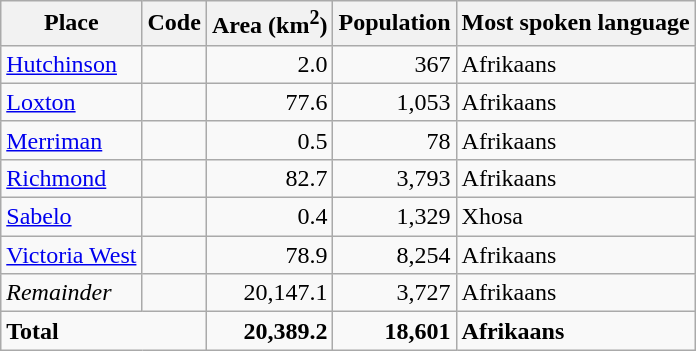<table class="wikitable sortable">
<tr>
<th>Place</th>
<th>Code</th>
<th>Area (km<sup>2</sup>)</th>
<th>Population</th>
<th>Most spoken language</th>
</tr>
<tr>
<td><a href='#'>Hutchinson</a></td>
<td></td>
<td align=right>2.0</td>
<td align=right>367</td>
<td>Afrikaans</td>
</tr>
<tr>
<td><a href='#'>Loxton</a></td>
<td></td>
<td align=right>77.6</td>
<td align=right>1,053</td>
<td>Afrikaans</td>
</tr>
<tr>
<td><a href='#'>Merriman</a></td>
<td></td>
<td align=right>0.5</td>
<td align=right>78</td>
<td>Afrikaans</td>
</tr>
<tr>
<td><a href='#'>Richmond</a></td>
<td></td>
<td align=right>82.7</td>
<td align=right>3,793</td>
<td>Afrikaans</td>
</tr>
<tr>
<td><a href='#'>Sabelo</a></td>
<td></td>
<td align=right>0.4</td>
<td align=right>1,329</td>
<td>Xhosa</td>
</tr>
<tr>
<td><a href='#'>Victoria West</a></td>
<td></td>
<td align=right>78.9</td>
<td align=right>8,254</td>
<td>Afrikaans</td>
</tr>
<tr>
<td><em>Remainder</em></td>
<td></td>
<td align=right>20,147.1</td>
<td align=right>3,727</td>
<td>Afrikaans</td>
</tr>
<tr class=sortbottom>
<td colspan=2><strong>Total</strong></td>
<td align=right><strong>20,389.2</strong></td>
<td align=right><strong>18,601</strong></td>
<td><strong>Afrikaans</strong></td>
</tr>
</table>
